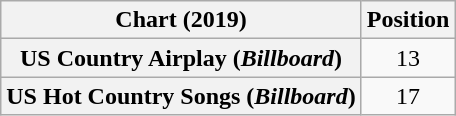<table class="wikitable sortable plainrowheaders" style="text-align:center">
<tr>
<th>Chart (2019)</th>
<th>Position</th>
</tr>
<tr>
<th scope="row">US Country Airplay (<em>Billboard</em>)</th>
<td>13</td>
</tr>
<tr>
<th scope="row">US Hot Country Songs (<em>Billboard</em>)</th>
<td>17</td>
</tr>
</table>
